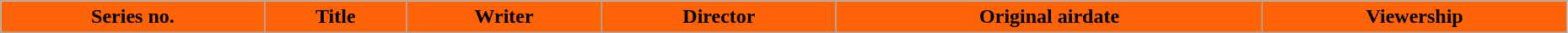<table class="wikitable plainrowheaders" style="width:98%;">
<tr>
<th style="background-color: #FF6308;">Series no.</th>
<th style="background-color: #FF6308;">Title</th>
<th style="background-color: #FF6308;">Writer</th>
<th style="background-color: #FF6308;">Director</th>
<th style="background-color: #FF6308;">Original airdate</th>
<th style="background-color: #FF6308;">Viewership<br></th>
</tr>
</table>
